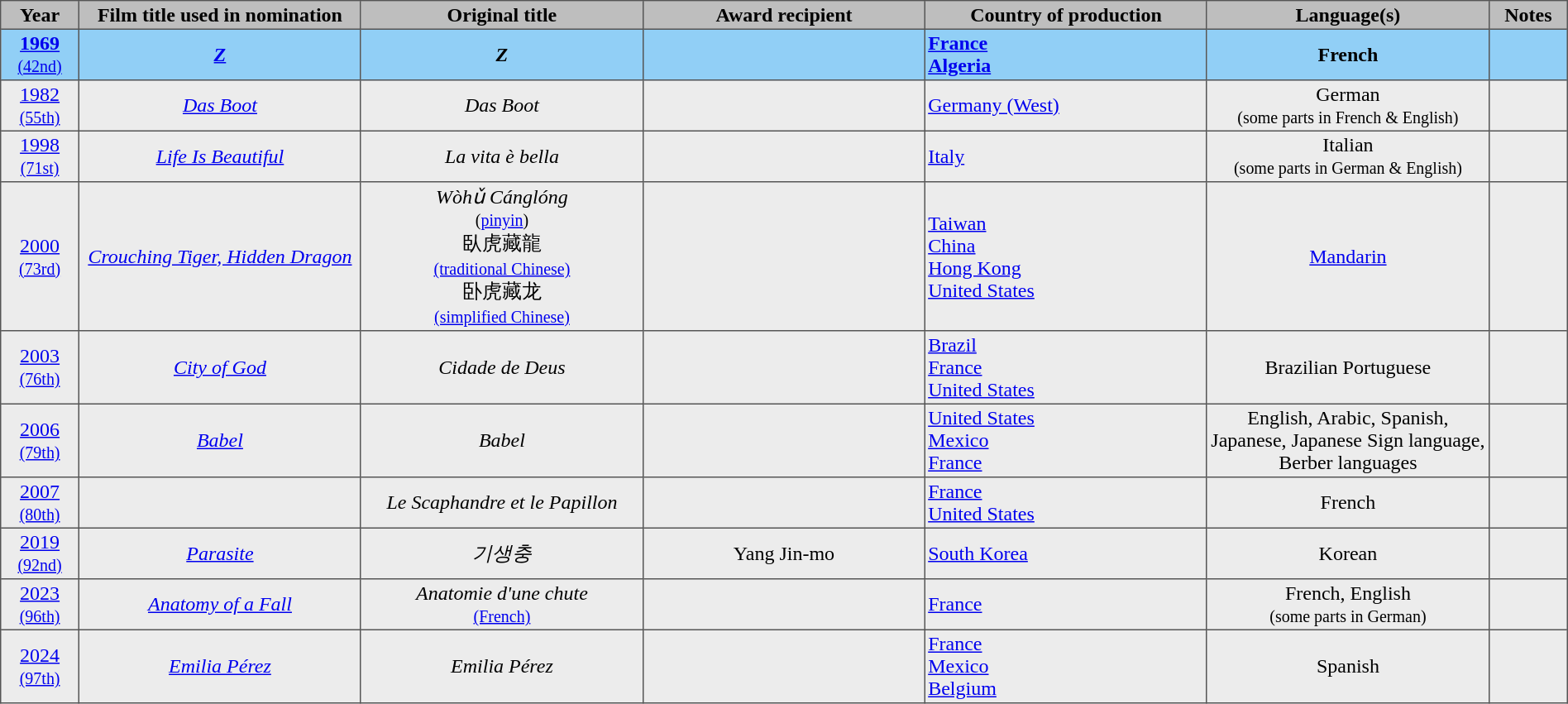<table cellpadding=2 cellspacing=0 border=1 style="border-collapse:collapse; border: 1px #555 solid; text-align:center" class="sortable">
<tr bgcolor="#bebebe">
<th width="5%">Year</th>
<th width="18%">Film title used in nomination</th>
<th width="18%">Original title</th>
<th width="18%">Award recipient</th>
<th width="18%">Country of production</th>
<th width="18%">Language(s)</th>
<th width="5%" class="unsortable">Notes</th>
</tr>
<tr bgcolor="#91CFF6">
<td><strong><a href='#'>1969</a></strong><br><small><a href='#'>(42nd)</a></small></td>
<td><strong><em><a href='#'>Z</a></em></strong></td>
<td><strong><em>Z</em></strong></td>
<td><strong></strong><br></td>
<td align="left"> <strong><a href='#'>France</a></strong><br> <strong><a href='#'>Algeria</a></strong></td>
<td><strong>French</strong></td>
<td></td>
</tr>
<tr bgcolor="#ececec">
<td><a href='#'>1982</a><br><small><a href='#'>(55th)</a></small></td>
<td><em><a href='#'>Das Boot</a></em></td>
<td><em>Das Boot</em></td>
<td></td>
<td align="left"> <a href='#'>Germany (West)</a></td>
<td>German<br><small>(some parts in French & English)</small></td>
<td></td>
</tr>
<tr bgcolor="#ececec">
<td><a href='#'>1998</a><br><small><a href='#'>(71st)</a></small></td>
<td><em><a href='#'>Life Is Beautiful</a></em></td>
<td><em>La vita è bella</em></td>
<td></td>
<td align="left"> <a href='#'>Italy</a></td>
<td>Italian<br><small>(some parts in German & English)</small></td>
<td></td>
</tr>
<tr bgcolor="#ececec">
<td><a href='#'>2000</a><br><small><a href='#'>(73rd)</a></small></td>
<td><em><a href='#'>Crouching Tiger, Hidden Dragon</a></em></td>
<td><em>Wòhǔ Cánglóng</em><br><small>(<a href='#'>pinyin</a>)</small><br>臥虎藏龍<br><small><a href='#'>(traditional Chinese)</a></small><br>卧虎藏龙<br><small><a href='#'>(simplified Chinese)</a></small></td>
<td></td>
<td align="left"> <a href='#'>Taiwan</a><br> <a href='#'>China</a><br> <a href='#'>Hong Kong</a><br> <a href='#'>United States</a></td>
<td><a href='#'>Mandarin</a></td>
<td></td>
</tr>
<tr bgcolor="#ececec">
<td><a href='#'>2003</a><br><small><a href='#'>(76th)</a></small></td>
<td><em><a href='#'>City of God</a></em></td>
<td><em>Cidade de Deus</em></td>
<td></td>
<td align="left"> <a href='#'>Brazil</a><br> <a href='#'>France</a><br> <a href='#'>United States</a></td>
<td>Brazilian Portuguese</td>
<td></td>
</tr>
<tr bgcolor="#ececec">
<td><a href='#'>2006</a><br><small><a href='#'>(79th)</a></small></td>
<td><em><a href='#'>Babel</a></em></td>
<td><em>Babel</em></td>
<td><br></td>
<td align="left"> <a href='#'>United States</a><br> <a href='#'>Mexico</a><br> <a href='#'>France</a></td>
<td>English, Arabic, Spanish, Japanese, Japanese Sign language, Berber languages</td>
<td></td>
</tr>
<tr bgcolor="#ececec">
<td><a href='#'>2007</a><br><small><a href='#'>(80th)</a></small></td>
<td><em></em></td>
<td><em>Le Scaphandre et le Papillon</em></td>
<td></td>
<td align="left"> <a href='#'>France</a><br> <a href='#'>United States</a></td>
<td>French</td>
<td></td>
</tr>
<tr bgcolor="#ececec">
<td><a href='#'>2019</a><br><small><a href='#'>(92nd)</a></small></td>
<td><em><a href='#'>Parasite</a></em></td>
<td><em>기생충</em></td>
<td>Yang Jin-mo</td>
<td align="left"> <a href='#'>South Korea</a></td>
<td>Korean</td>
<td></td>
</tr>
<tr bgcolor="#ececec">
<td><a href='#'>2023</a><br><small><a href='#'>(96th)</a></small></td>
<td><em><a href='#'>Anatomy of a Fall</a></em></td>
<td><em>Anatomie d'une chute</em><br><small><a href='#'>(French)</a></small></td>
<td></td>
<td align="left"> <a href='#'>France</a></td>
<td>French, English <br><small>(some parts in German)</small></td>
<td></td>
</tr>
<tr bgcolor="#ececec">
<td><a href='#'>2024</a><br><small><a href='#'>(97th)</a></small></td>
<td><em><a href='#'>Emilia Pérez</a></em></td>
<td><em>Emilia Pérez</em></td>
<td></td>
<td align="left"> <a href='#'>France</a> <br>  <a href='#'>Mexico</a> <br>  <a href='#'>Belgium</a></td>
<td>Spanish</td>
<td></td>
</tr>
</table>
